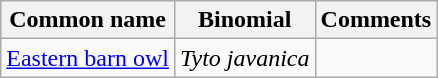<table class="wikitable">
<tr>
<th>Common name</th>
<th>Binomial</th>
<th>Comments</th>
</tr>
<tr>
<td><a href='#'>Eastern barn owl</a></td>
<td><em>Tyto javanica</em></td>
</tr>
</table>
